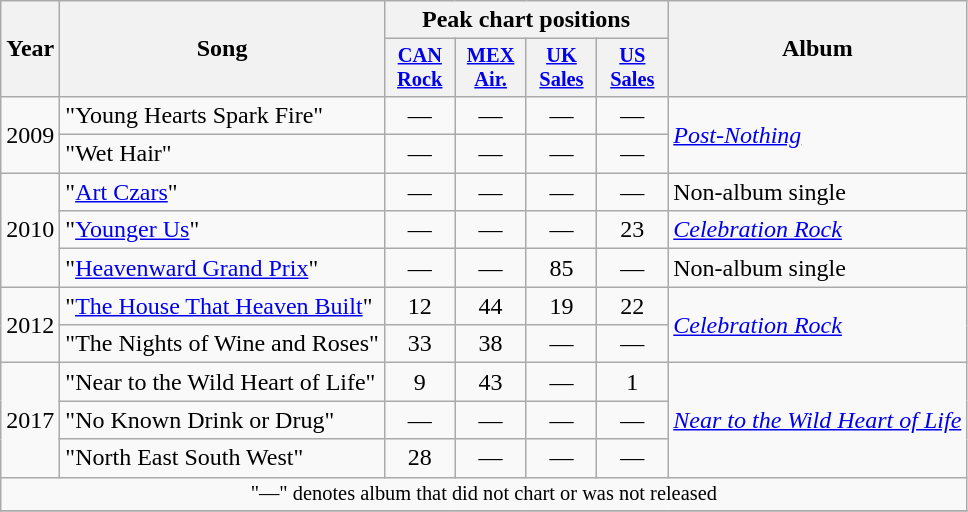<table class="wikitable">
<tr>
<th rowspan="2">Year</th>
<th rowspan="2">Song</th>
<th colspan="4">Peak chart positions</th>
<th rowspan="2">Album</th>
</tr>
<tr>
<th scope="col" style="width:3em;font-size:85%;"><a href='#'>CAN<br>Rock</a><br></th>
<th scope="col" style="width:3em;font-size:85%;"><a href='#'>MEX<br>Air.</a><br></th>
<th scope="col" style="width:3em;font-size:85%;"><a href='#'>UK<br>Sales</a><br></th>
<th scope="col" style="width:3em;font-size:85%;"><a href='#'>US<br>Sales</a><br></th>
</tr>
<tr>
<td rowspan="2">2009</td>
<td>"Young Hearts Spark Fire"</td>
<td style="text-align:center;">—</td>
<td style="text-align:center;">—</td>
<td style="text-align:center;">—</td>
<td style="text-align:center;">—</td>
<td rowspan="2"><em><a href='#'>Post-Nothing</a></em></td>
</tr>
<tr>
<td>"Wet Hair"</td>
<td style="text-align:center;">—</td>
<td style="text-align:center;">—</td>
<td style="text-align:center;">—</td>
<td style="text-align:center;">—</td>
</tr>
<tr>
<td rowspan="3">2010</td>
<td>"<a href='#'>Art Czars</a>"</td>
<td style="text-align:center;">—</td>
<td style="text-align:center;">—</td>
<td style="text-align:center;">—</td>
<td style="text-align:center;">—</td>
<td>Non-album single</td>
</tr>
<tr>
<td>"<a href='#'>Younger Us</a>"</td>
<td style="text-align:center;">—</td>
<td style="text-align:center;">—</td>
<td style="text-align:center;">—</td>
<td style="text-align:center;">23</td>
<td><em><a href='#'>Celebration Rock</a></em></td>
</tr>
<tr>
<td>"<a href='#'>Heavenward Grand Prix</a>"</td>
<td style="text-align:center;">—</td>
<td style="text-align:center;">—</td>
<td style="text-align:center;">85</td>
<td style="text-align:center;">—</td>
<td>Non-album single</td>
</tr>
<tr>
<td rowspan="2">2012</td>
<td>"<a href='#'>The House That Heaven Built</a>"</td>
<td style="text-align:center;">12</td>
<td style="text-align:center;">44</td>
<td style="text-align:center;">19</td>
<td style="text-align:center;">22</td>
<td rowspan="2"><em><a href='#'>Celebration Rock</a></em></td>
</tr>
<tr>
<td>"The Nights of Wine and Roses"</td>
<td style="text-align:center;">33</td>
<td style="text-align:center;">38</td>
<td style="text-align:center;">—</td>
<td style="text-align:center;">—</td>
</tr>
<tr>
<td rowspan="3">2017</td>
<td>"Near to the Wild Heart of Life"</td>
<td style="text-align:center;">9</td>
<td style="text-align:center;">43</td>
<td style="text-align:center;">—</td>
<td style="text-align:center;">1</td>
<td rowspan="3"><em><a href='#'>Near to the Wild Heart of Life</a></em></td>
</tr>
<tr>
<td>"No Known Drink or Drug"</td>
<td style="text-align:center;">—</td>
<td style="text-align:center;">—</td>
<td style="text-align:center;">—</td>
<td style="text-align:center;">—</td>
</tr>
<tr>
<td>"North East South West"</td>
<td style="text-align:center;">28</td>
<td style="text-align:center;">—</td>
<td style="text-align:center;">—</td>
<td style="text-align:center;">—</td>
</tr>
<tr>
<td colspan="18" style="text-align:center; font-size:85%;">"—" denotes album that did not chart or was not released</td>
</tr>
<tr>
</tr>
</table>
